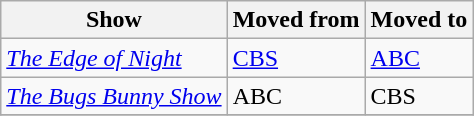<table class="wikitable sortable">
<tr>
<th>Show</th>
<th>Moved from</th>
<th>Moved to</th>
</tr>
<tr>
<td><em><a href='#'>The Edge of Night</a></em></td>
<td><a href='#'>CBS</a></td>
<td><a href='#'>ABC</a></td>
</tr>
<tr>
<td><em><a href='#'>The Bugs Bunny Show</a></em></td>
<td>ABC</td>
<td>CBS</td>
</tr>
<tr>
</tr>
</table>
